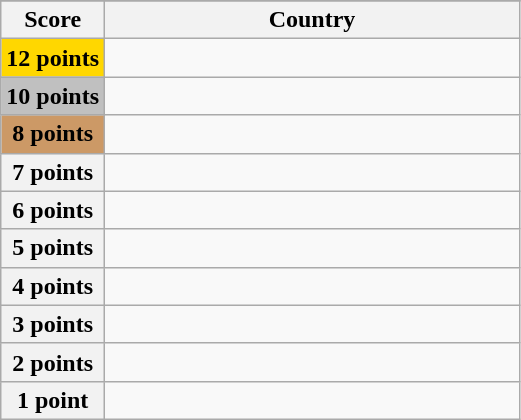<table class="wikitable">
<tr>
</tr>
<tr>
<th scope="col" width="20%">Score</th>
<th scope="col">Country</th>
</tr>
<tr>
<th scope="row" style="background:gold">12 points</th>
<td></td>
</tr>
<tr>
<th scope="row" style="background:silver">10 points</th>
<td></td>
</tr>
<tr>
<th scope="row" style="background:#CC9966">8 points</th>
<td></td>
</tr>
<tr>
<th scope="row">7 points</th>
<td></td>
</tr>
<tr>
<th scope="row">6 points</th>
<td></td>
</tr>
<tr>
<th scope="row">5 points</th>
<td></td>
</tr>
<tr>
<th scope="row">4 points</th>
<td></td>
</tr>
<tr>
<th scope="row">3 points</th>
<td></td>
</tr>
<tr>
<th scope="row">2 points</th>
<td></td>
</tr>
<tr>
<th scope="row">1 point</th>
<td></td>
</tr>
</table>
